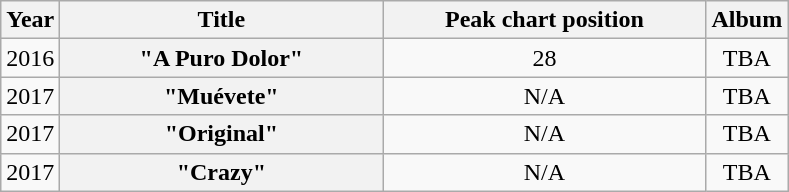<table class="wikitable plainrowheaders" style="text-align:center;">
<tr>
<th scope="col" style="width:1em;">Year</th>
<th scope="col" style="width:13em;">Title</th>
<th scope="col" style="width:13em;">Peak chart position</th>
<th scope="col">Album</th>
</tr>
<tr>
<td>2016</td>
<th scope="row">"A Puro Dolor"</th>
<td>28</td>
<td>TBA</td>
</tr>
<tr>
<td>2017</td>
<th scope="row">"Muévete"</th>
<td>N/A</td>
<td>TBA</td>
</tr>
<tr>
<td>2017</td>
<th scope="row">"Original"</th>
<td>N/A</td>
<td>TBA</td>
</tr>
<tr>
<td>2017</td>
<th scope="row">"Crazy"</th>
<td>N/A</td>
<td>TBA</td>
</tr>
</table>
